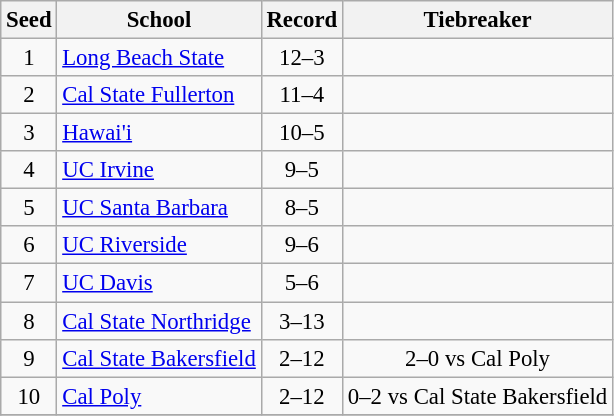<table class="wikitable" style="white-space:nowrap; font-size:95%;text-align:center">
<tr>
<th>Seed</th>
<th>School</th>
<th>Record</th>
<th>Tiebreaker</th>
</tr>
<tr>
<td>1</td>
<td align="left"><a href='#'>Long Beach State</a></td>
<td>12–3</td>
<td></td>
</tr>
<tr>
<td>2</td>
<td align="left"><a href='#'>Cal State Fullerton</a></td>
<td>11–4</td>
<td></td>
</tr>
<tr>
<td>3</td>
<td align="left"><a href='#'>Hawai'i</a></td>
<td>10–5</td>
<td></td>
</tr>
<tr>
<td>4</td>
<td align="left"><a href='#'>UC Irvine</a></td>
<td>9–5</td>
<td></td>
</tr>
<tr>
<td>5</td>
<td align="left"><a href='#'>UC Santa Barbara</a></td>
<td>8–5</td>
<td></td>
</tr>
<tr>
<td>6</td>
<td align="left"><a href='#'>UC Riverside</a></td>
<td>9–6</td>
<td></td>
</tr>
<tr>
<td>7</td>
<td align="left"><a href='#'>UC Davis</a></td>
<td>5–6</td>
<td></td>
</tr>
<tr>
<td>8</td>
<td align="left"><a href='#'>Cal State Northridge</a></td>
<td>3–13</td>
<td></td>
</tr>
<tr>
<td>9</td>
<td align="left"><a href='#'>Cal State Bakersfield</a></td>
<td>2–12</td>
<td>2–0 vs Cal Poly</td>
</tr>
<tr>
<td>10</td>
<td align="left"><a href='#'>Cal Poly</a></td>
<td>2–12</td>
<td>0–2 vs Cal State Bakersfield</td>
</tr>
<tr>
</tr>
</table>
